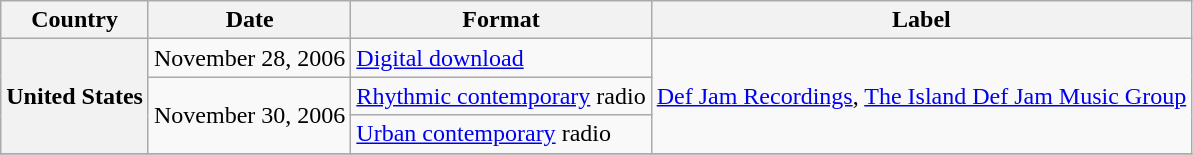<table class="wikitable plainrowheaders">
<tr>
<th scope="col">Country</th>
<th scope="col">Date</th>
<th scope="col">Format</th>
<th scope="col">Label</th>
</tr>
<tr>
<th scope="row" rowspan="3">United States</th>
<td>November 28, 2006</td>
<td><a href='#'>Digital download</a></td>
<td rowspan="3"><a href='#'>Def Jam Recordings</a>, <a href='#'>The Island Def Jam Music Group</a></td>
</tr>
<tr>
<td rowspan="2">November 30, 2006</td>
<td><a href='#'>Rhythmic contemporary</a> radio</td>
</tr>
<tr>
<td><a href='#'>Urban contemporary</a> radio</td>
</tr>
<tr>
</tr>
</table>
